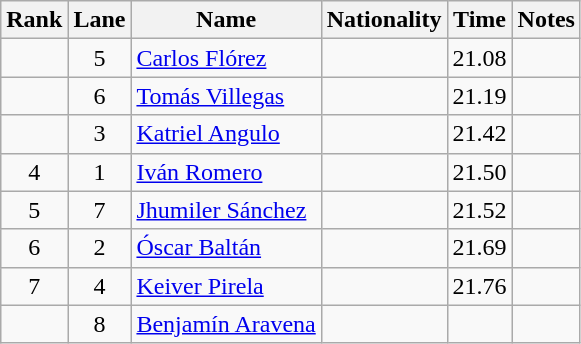<table class="wikitable sortable" style="text-align:center">
<tr>
<th>Rank</th>
<th>Lane</th>
<th>Name</th>
<th>Nationality</th>
<th>Time</th>
<th>Notes</th>
</tr>
<tr>
<td></td>
<td>5</td>
<td align=left><a href='#'>Carlos Flórez</a></td>
<td align=left></td>
<td>21.08</td>
<td></td>
</tr>
<tr>
<td></td>
<td>6</td>
<td align=left><a href='#'>Tomás Villegas</a></td>
<td align=left></td>
<td>21.19</td>
<td></td>
</tr>
<tr>
<td></td>
<td>3</td>
<td align=left><a href='#'>Katriel Angulo</a></td>
<td align=left></td>
<td>21.42</td>
<td></td>
</tr>
<tr>
<td>4</td>
<td>1</td>
<td align=left><a href='#'>Iván Romero</a></td>
<td align=left></td>
<td>21.50</td>
<td></td>
</tr>
<tr>
<td>5</td>
<td>7</td>
<td align=left><a href='#'>Jhumiler Sánchez</a></td>
<td align=left></td>
<td>21.52</td>
<td></td>
</tr>
<tr>
<td>6</td>
<td>2</td>
<td align=left><a href='#'>Óscar Baltán</a></td>
<td align=left></td>
<td>21.69</td>
<td></td>
</tr>
<tr>
<td>7</td>
<td>4</td>
<td align=left><a href='#'>Keiver Pirela</a></td>
<td align=left></td>
<td>21.76</td>
<td></td>
</tr>
<tr>
<td></td>
<td>8</td>
<td align=left><a href='#'>Benjamín Aravena</a></td>
<td align=left></td>
<td></td>
<td></td>
</tr>
</table>
